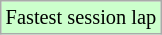<table class="wikitable sortable" style="font-size: 85%;">
<tr style="background:#ccffcc;">
<td>Fastest session lap</td>
</tr>
</table>
